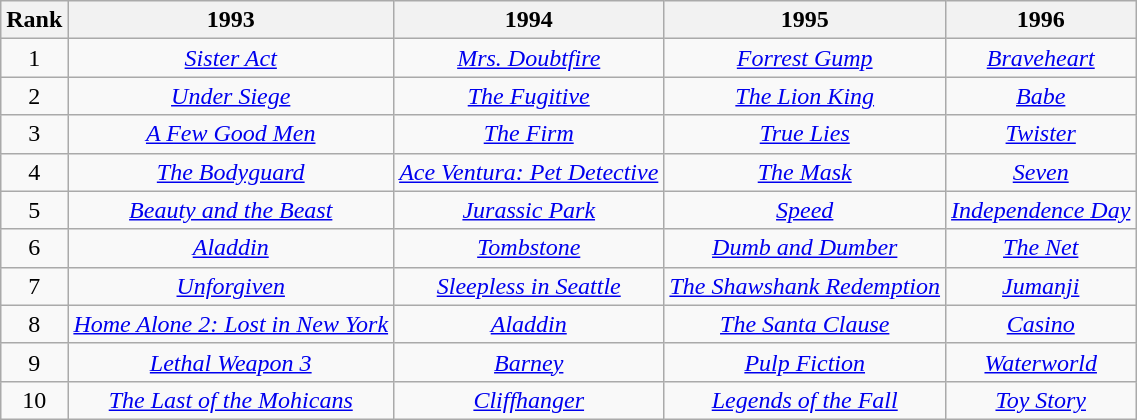<table class="wikitable sortable" style="text-align:center">
<tr>
<th>Rank</th>
<th>1993</th>
<th>1994</th>
<th>1995</th>
<th>1996</th>
</tr>
<tr>
<td>1</td>
<td><em><a href='#'>Sister Act</a></em></td>
<td><em><a href='#'>Mrs. Doubtfire</a></em></td>
<td><em><a href='#'>Forrest Gump</a></em></td>
<td><em><a href='#'>Braveheart</a></em></td>
</tr>
<tr>
<td>2</td>
<td><em><a href='#'>Under Siege</a></em></td>
<td><em><a href='#'>The Fugitive</a></em></td>
<td><em><a href='#'>The Lion King</a></em></td>
<td><em><a href='#'>Babe</a></em></td>
</tr>
<tr>
<td>3</td>
<td><em><a href='#'>A Few Good Men</a></em></td>
<td><em><a href='#'>The Firm</a></em></td>
<td><em><a href='#'>True Lies</a></em></td>
<td><em><a href='#'>Twister</a></em></td>
</tr>
<tr>
<td>4</td>
<td><em><a href='#'>The Bodyguard</a></em></td>
<td><em><a href='#'>Ace Ventura: Pet Detective</a></em></td>
<td><em><a href='#'>The Mask</a></em></td>
<td><em><a href='#'>Seven</a></em></td>
</tr>
<tr>
<td>5</td>
<td><em><a href='#'>Beauty and the Beast</a></em></td>
<td><em><a href='#'>Jurassic Park</a></em></td>
<td><em><a href='#'>Speed</a></em></td>
<td><em><a href='#'>Independence Day</a></em></td>
</tr>
<tr>
<td>6</td>
<td><em><a href='#'>Aladdin</a></em></td>
<td><em><a href='#'>Tombstone</a></em></td>
<td><em><a href='#'>Dumb and Dumber</a></em></td>
<td><em><a href='#'>The Net</a></em></td>
</tr>
<tr>
<td>7</td>
<td><em><a href='#'>Unforgiven</a></em></td>
<td><em><a href='#'>Sleepless in Seattle</a></em></td>
<td><em><a href='#'>The Shawshank Redemption</a></em></td>
<td><em><a href='#'>Jumanji</a></em></td>
</tr>
<tr>
<td>8</td>
<td><em><a href='#'>Home Alone 2: Lost in New York</a></em></td>
<td><em><a href='#'>Aladdin</a></em></td>
<td><em><a href='#'>The Santa Clause</a></em></td>
<td><em><a href='#'>Casino</a></em></td>
</tr>
<tr>
<td>9</td>
<td><em><a href='#'>Lethal Weapon 3</a></em></td>
<td><em><a href='#'>Barney</a></em></td>
<td><em><a href='#'>Pulp Fiction</a></em></td>
<td><em><a href='#'>Waterworld</a></em></td>
</tr>
<tr>
<td>10</td>
<td><em><a href='#'>The Last of the Mohicans</a></em></td>
<td><em><a href='#'>Cliffhanger</a></em></td>
<td><em><a href='#'>Legends of the Fall</a></em></td>
<td><em><a href='#'>Toy Story</a></em></td>
</tr>
</table>
